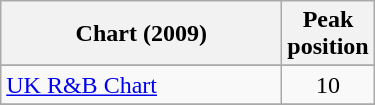<table class="wikitable">
<tr>
<th align="left" width="180">Chart (2009)</th>
<th align="left">Peak<br>position</th>
</tr>
<tr>
</tr>
<tr>
<td align="left"><a href='#'>UK R&B Chart</a></td>
<td align="center">10</td>
</tr>
<tr>
</tr>
</table>
